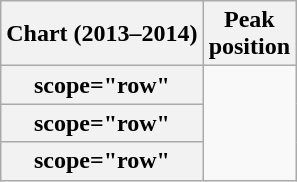<table class="wikitable sortable plainrowheaders">
<tr>
<th scope="col">Chart (2013–2014)</th>
<th scope="col">Peak<br>position</th>
</tr>
<tr>
<th>scope="row" </th>
</tr>
<tr>
<th>scope="row" </th>
</tr>
<tr>
<th>scope="row" </th>
</tr>
</table>
